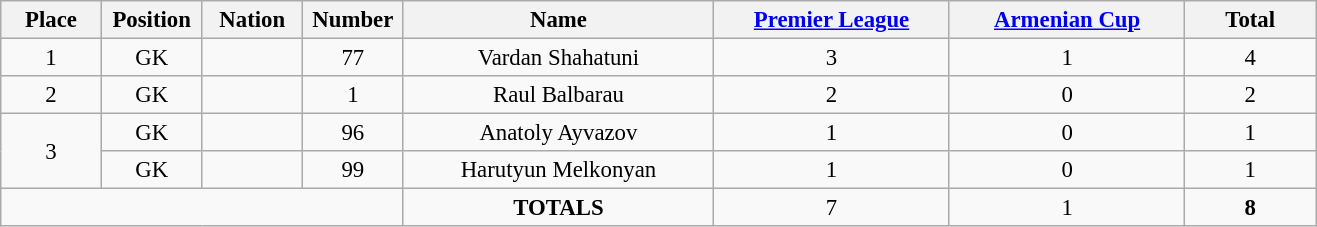<table class="wikitable" style="font-size: 95%; text-align: center;">
<tr>
<th width=60>Place</th>
<th width=60>Position</th>
<th width=60>Nation</th>
<th width=60>Number</th>
<th width=200>Name</th>
<th width=150><a href='#'>Premier League</a></th>
<th width=150><a href='#'>Armenian Cup</a></th>
<th width=80><strong>Total</strong></th>
</tr>
<tr>
<td>1</td>
<td>GK</td>
<td></td>
<td>77</td>
<td>Vardan Shahatuni</td>
<td>3</td>
<td>1</td>
<td>4</td>
</tr>
<tr>
<td>2</td>
<td>GK</td>
<td></td>
<td>1</td>
<td>Raul Balbarau</td>
<td>2</td>
<td>0</td>
<td>2</td>
</tr>
<tr>
<td rowspan="2">3</td>
<td>GK</td>
<td></td>
<td>96</td>
<td>Anatoly Ayvazov</td>
<td>1</td>
<td>0</td>
<td>1</td>
</tr>
<tr>
<td>GK</td>
<td></td>
<td>99</td>
<td>Harutyun Melkonyan</td>
<td>1</td>
<td>0</td>
<td>1</td>
</tr>
<tr>
<td colspan="4"></td>
<td><strong>TOTALS</strong></td>
<td>7</td>
<td>1</td>
<td><strong>8</strong></td>
</tr>
</table>
